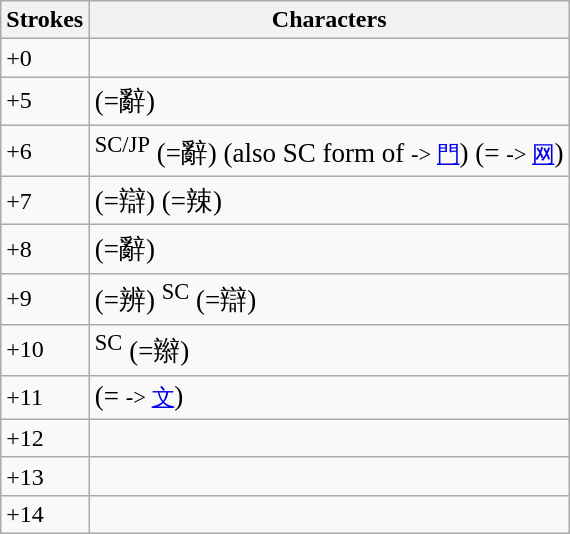<table class="wikitable">
<tr>
<th>Strokes</th>
<th>Characters</th>
</tr>
<tr>
<td>+0</td>
<td style="font-size: large;"></td>
</tr>
<tr>
<td>+5</td>
<td style="font-size: large;">  (=辭)</td>
</tr>
<tr>
<td>+6</td>
<td style="font-size: large;"><sup>SC/JP</sup> (=辭)  (also SC form of  <small>-> <a href='#'>門</a></small>)  (= <small>-> <a href='#'>网</a></small>)</td>
</tr>
<tr>
<td>+7</td>
<td style="font-size: large;"> (=辯)  (=辣) </td>
</tr>
<tr>
<td>+8</td>
<td style="font-size: large;"> (=辭)</td>
</tr>
<tr>
<td>+9</td>
<td style="font-size: large;">   (=辨)  <sup>SC</sup> (=辯) </td>
</tr>
<tr>
<td>+10</td>
<td style="font-size: large;"><sup>SC</sup> (=辮)</td>
</tr>
<tr>
<td>+11</td>
<td style="font-size: large;"> (= <small>-> <a href='#'>文</a></small>)</td>
</tr>
<tr>
<td>+12</td>
<td style="font-size: large;"></td>
</tr>
<tr>
<td>+13</td>
<td style="font-size: large;"></td>
</tr>
<tr>
<td>+14</td>
<td style="font-size: large;"></td>
</tr>
</table>
